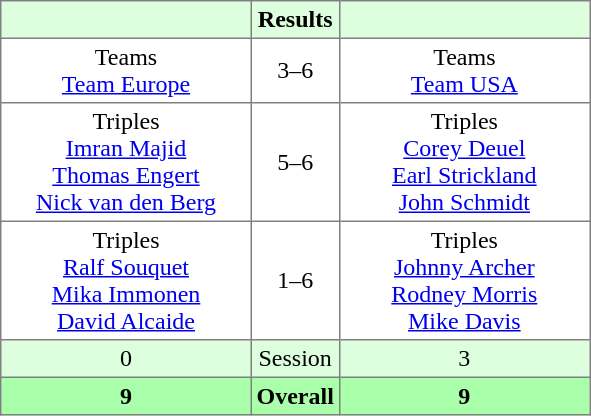<table border="1" cellpadding="3" style="border-collapse: collapse;">
<tr bgcolor="#ddffdd">
<th width="160"></th>
<th>Results</th>
<th width="160"></th>
</tr>
<tr>
<td align="center">Teams<br><a href='#'>Team Europe</a></td>
<td align="center">3–6</td>
<td align="center">Teams<br><a href='#'>Team USA</a></td>
</tr>
<tr>
<td align="center">Triples<br><a href='#'>Imran Majid</a><br><a href='#'>Thomas Engert</a><br><a href='#'>Nick van den Berg</a></td>
<td align="center">5–6</td>
<td align="center">Triples<br><a href='#'>Corey Deuel</a><br><a href='#'>Earl Strickland</a><br><a href='#'>John Schmidt</a></td>
</tr>
<tr>
<td align="center">Triples<br><a href='#'>Ralf Souquet</a><br><a href='#'>Mika Immonen</a><br><a href='#'>David Alcaide</a></td>
<td align="center">1–6</td>
<td align="center">Triples<br><a href='#'>Johnny Archer</a><br><a href='#'>Rodney Morris</a><br><a href='#'>Mike Davis</a></td>
</tr>
<tr bgcolor="#ddffdd">
<td align="center">0</td>
<td align="center">Session</td>
<td align="center">3</td>
</tr>
<tr bgcolor="#aaffaa">
<th align="center">9</th>
<th align="center">Overall</th>
<th align="center">9</th>
</tr>
</table>
